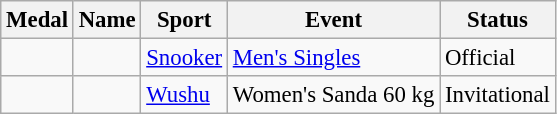<table class="wikitable sortable"  style="font-size:95%">
<tr>
<th>Medal</th>
<th>Name</th>
<th>Sport</th>
<th>Event</th>
<th>Status</th>
</tr>
<tr>
<td></td>
<td></td>
<td><a href='#'>Snooker</a></td>
<td><a href='#'>Men's Singles</a></td>
<td>Official</td>
</tr>
<tr>
<td></td>
<td></td>
<td><a href='#'>Wushu</a></td>
<td>Women's Sanda 60 kg</td>
<td>Invitational</td>
</tr>
</table>
